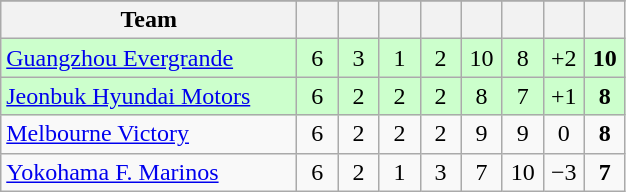<table class="wikitable" style="text-align: center;">
<tr>
</tr>
<tr>
<th width=190>Team</th>
<th width=20></th>
<th width=20></th>
<th width=20></th>
<th width=20></th>
<th width=20></th>
<th width=20></th>
<th width=20></th>
<th width=20></th>
</tr>
<tr bgcolor=#ccffcc>
<td align=left> <a href='#'>Guangzhou Evergrande</a></td>
<td>6</td>
<td>3</td>
<td>1</td>
<td>2</td>
<td>10</td>
<td>8</td>
<td>+2</td>
<td><strong>10</strong></td>
</tr>
<tr bgcolor=#ccffcc>
<td align=left> <a href='#'>Jeonbuk Hyundai Motors</a></td>
<td>6</td>
<td>2</td>
<td>2</td>
<td>2</td>
<td>8</td>
<td>7</td>
<td>+1</td>
<td><strong>8</strong></td>
</tr>
<tr>
<td align=left> <a href='#'>Melbourne Victory</a></td>
<td>6</td>
<td>2</td>
<td>2</td>
<td>2</td>
<td>9</td>
<td>9</td>
<td>0</td>
<td><strong>8</strong></td>
</tr>
<tr>
<td align=left> <a href='#'>Yokohama F. Marinos</a></td>
<td>6</td>
<td>2</td>
<td>1</td>
<td>3</td>
<td>7</td>
<td>10</td>
<td>−3</td>
<td><strong>7</strong></td>
</tr>
</table>
